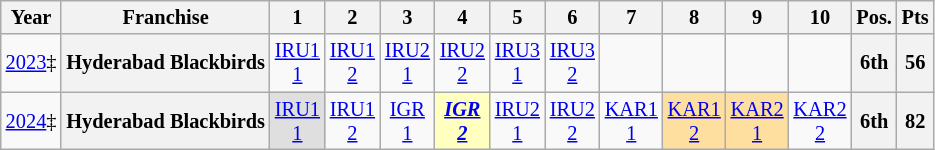<table class="wikitable" style="text-align:center; font-size:85%">
<tr>
<th>Year</th>
<th>Franchise</th>
<th>1</th>
<th>2</th>
<th>3</th>
<th>4</th>
<th>5</th>
<th>6</th>
<th>7</th>
<th>8</th>
<th>9</th>
<th>10</th>
<th>Pos.</th>
<th>Pts</th>
</tr>
<tr>
<td><a href='#'>2023</a>‡</td>
<th nowrap>Hyderabad Blackbirds</th>
<td><a href='#'>IRU1<br>1</a><br></td>
<td><a href='#'>IRU1<br>2</a><br></td>
<td><a href='#'>IRU2<br>1</a><br></td>
<td><a href='#'>IRU2<br>2</a><br></td>
<td><a href='#'>IRU3<br>1</a><br></td>
<td><a href='#'>IRU3<br>2</a><br></td>
<td></td>
<td></td>
<td></td>
<td></td>
<th>6th</th>
<th>56</th>
</tr>
<tr>
<td><a href='#'>2024</a>‡</td>
<th nowrap>Hyderabad Blackbirds</th>
<td style="background:#dfdfdf;"><a href='#'>IRU1<br>1</a><br></td>
<td><a href='#'>IRU1<br>2</a><br></td>
<td><a href='#'>IGR<br>1</a><br></td>
<td style="background:#ffffbf;"><strong><em><a href='#'>IGR<br>2</a></em></strong><br></td>
<td><a href='#'>IRU2<br>1</a></td>
<td><a href='#'>IRU2<br>2</a></td>
<td><a href='#'>KAR1<br>1</a><br></td>
<td style="background:#ffdf9f;"><a href='#'>KAR1<br>2</a><br></td>
<td style="background:#ffdf9f;"><a href='#'>KAR2<br>1</a><br></td>
<td><a href='#'>KAR2<br>2</a><br></td>
<th>6th</th>
<th>82</th>
</tr>
</table>
